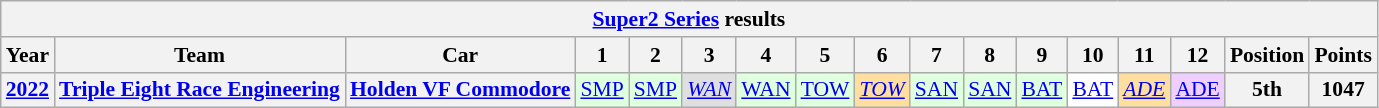<table class="wikitable" style="text-align:center; font-size:90%">
<tr>
<th colspan=45><a href='#'>Super2 Series</a> results</th>
</tr>
<tr>
<th>Year</th>
<th>Team</th>
<th>Car</th>
<th>1</th>
<th>2</th>
<th>3</th>
<th>4</th>
<th>5</th>
<th>6</th>
<th>7</th>
<th>8</th>
<th>9</th>
<th>10</th>
<th>11</th>
<th>12</th>
<th>Position</th>
<th>Points</th>
</tr>
<tr>
<th><a href='#'>2022</a></th>
<th><a href='#'>Triple Eight Race Engineering</a></th>
<th><a href='#'>Holden VF Commodore</a></th>
<td style=background:#dfffdf><a href='#'>SMP</a><br></td>
<td style=background:#dfffdf><a href='#'>SMP</a><br></td>
<td style=background:#dfdfdf><em><a href='#'>WAN</a><br></em></td>
<td style=background:#dfffdf><a href='#'>WAN</a><br></td>
<td style=background:#dfffdf><a href='#'>TOW</a><br></td>
<td style=background:#ffdf9f><em><a href='#'>TOW</a><br></em></td>
<td style=background:#dfffdf><a href='#'>SAN</a><br></td>
<td style=background:#dfffdf><a href='#'>SAN</a><br></td>
<td style=background:#dfffdf><a href='#'>BAT</a><br></td>
<td style=background:#ffffff><a href='#'>BAT</a><br></td>
<td style=background:#ffdf9f><em><a href='#'>ADE</a><br></em></td>
<td style=background:#efcfff><a href='#'>ADE</a><br></td>
<th>5th</th>
<th>1047</th>
</tr>
</table>
